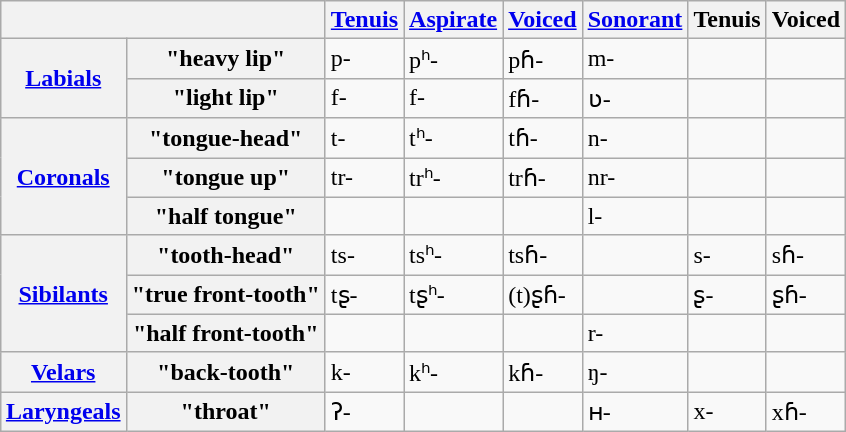<table class=wikitable style="margin: 1em auto 1em auto;">
<tr>
<th colspan="2"></th>
<th scope="col"><a href='#'>Tenuis</a><br></th>
<th scope="col"><a href='#'>Aspirate</a><br></th>
<th scope="col"><a href='#'>Voiced</a><br></th>
<th scope="col"><a href='#'>Sonorant</a><br></th>
<th scope="col">Tenuis<br></th>
<th scope="col">Voiced<br></th>
</tr>
<tr>
<th scope="row" rowspan="2"><a href='#'>Labials</a> </th>
<th scope="row"> "heavy lip"</th>
<td> p-</td>
<td> pʰ-</td>
<td> pɦ-</td>
<td> m-</td>
<td></td>
<td></td>
</tr>
<tr>
<th scope="row"> "light lip"</th>
<td> f-</td>
<td> f-</td>
<td> fɦ-</td>
<td> ʋ-</td>
<td></td>
<td></td>
</tr>
<tr>
<th scope="row" rowspan="3"><a href='#'>Coronals</a> </th>
<th scope="row"> "tongue-head"</th>
<td> t-</td>
<td> tʰ-</td>
<td> tɦ-</td>
<td> n-</td>
<td></td>
<td></td>
</tr>
<tr>
<th scope="row"> "tongue up"</th>
<td> tr-</td>
<td> trʰ-</td>
<td> trɦ-</td>
<td> nr-</td>
<td></td>
<td></td>
</tr>
<tr>
<th scope="row"> "half tongue"</th>
<td></td>
<td></td>
<td></td>
<td> l-</td>
<td></td>
<td></td>
</tr>
<tr>
<th scope="row" rowspan="3"><a href='#'>Sibilants</a> </th>
<th scope="row"> "tooth-head"</th>
<td> ts-</td>
<td> tsʰ-</td>
<td> tsɦ-</td>
<td></td>
<td> s-</td>
<td> sɦ-</td>
</tr>
<tr>
<th scope="row"> "true front-tooth"</th>
<td> tʂ-</td>
<td> tʂʰ-</td>
<td> (t)ʂɦ-</td>
<td></td>
<td> ʂ-</td>
<td> ʂɦ-</td>
</tr>
<tr>
<th scope="row"> "half front-tooth"</th>
<td></td>
<td></td>
<td></td>
<td> r-</td>
<td></td>
<td></td>
</tr>
<tr>
<th scope="row"><a href='#'>Velars</a> </th>
<th scope="row"> "back-tooth"</th>
<td> k-</td>
<td> kʰ-</td>
<td> kɦ-</td>
<td> ŋ-</td>
<td></td>
<td></td>
</tr>
<tr>
<th scope="row"><a href='#'>Laryngeals</a> </th>
<th scope="row"> "throat"</th>
<td> ʔ-</td>
<td></td>
<td></td>
<td> ʜ-</td>
<td> x-</td>
<td> xɦ-</td>
</tr>
</table>
